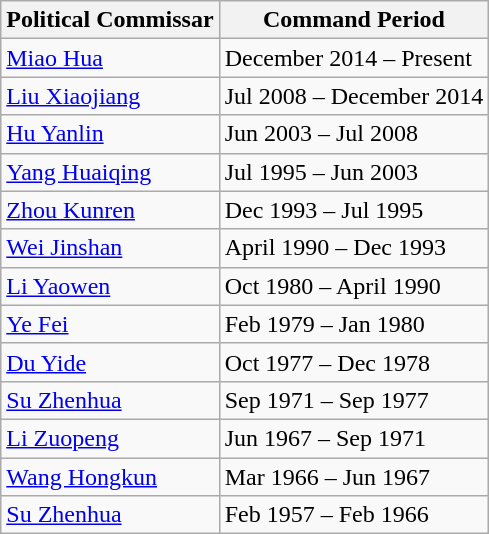<table class="wikitable">
<tr>
<th>Political Commissar</th>
<th>Command Period</th>
</tr>
<tr>
<td><a href='#'>Miao Hua</a></td>
<td>December 2014 – Present</td>
</tr>
<tr>
<td><a href='#'>Liu Xiaojiang</a></td>
<td>Jul 2008 – December 2014</td>
</tr>
<tr>
<td><a href='#'>Hu Yanlin</a></td>
<td>Jun 2003 – Jul 2008</td>
</tr>
<tr>
<td><a href='#'>Yang Huaiqing</a></td>
<td>Jul 1995 – Jun 2003</td>
</tr>
<tr>
<td><a href='#'>Zhou Kunren</a></td>
<td>Dec 1993 – Jul 1995</td>
</tr>
<tr>
<td><a href='#'>Wei Jinshan</a></td>
<td>April 1990 – Dec 1993</td>
</tr>
<tr>
<td><a href='#'>Li Yaowen</a></td>
<td>Oct 1980 – April 1990</td>
</tr>
<tr>
<td><a href='#'>Ye Fei</a></td>
<td>Feb 1979 – Jan 1980</td>
</tr>
<tr>
<td><a href='#'>Du Yide</a></td>
<td>Oct 1977 – Dec 1978</td>
</tr>
<tr>
<td><a href='#'>Su Zhenhua</a></td>
<td>Sep 1971 – Sep 1977</td>
</tr>
<tr>
<td><a href='#'>Li Zuopeng</a></td>
<td>Jun 1967 – Sep 1971</td>
</tr>
<tr>
<td><a href='#'>Wang Hongkun</a></td>
<td>Mar 1966 – Jun 1967</td>
</tr>
<tr>
<td><a href='#'>Su Zhenhua</a></td>
<td>Feb 1957 – Feb 1966</td>
</tr>
</table>
